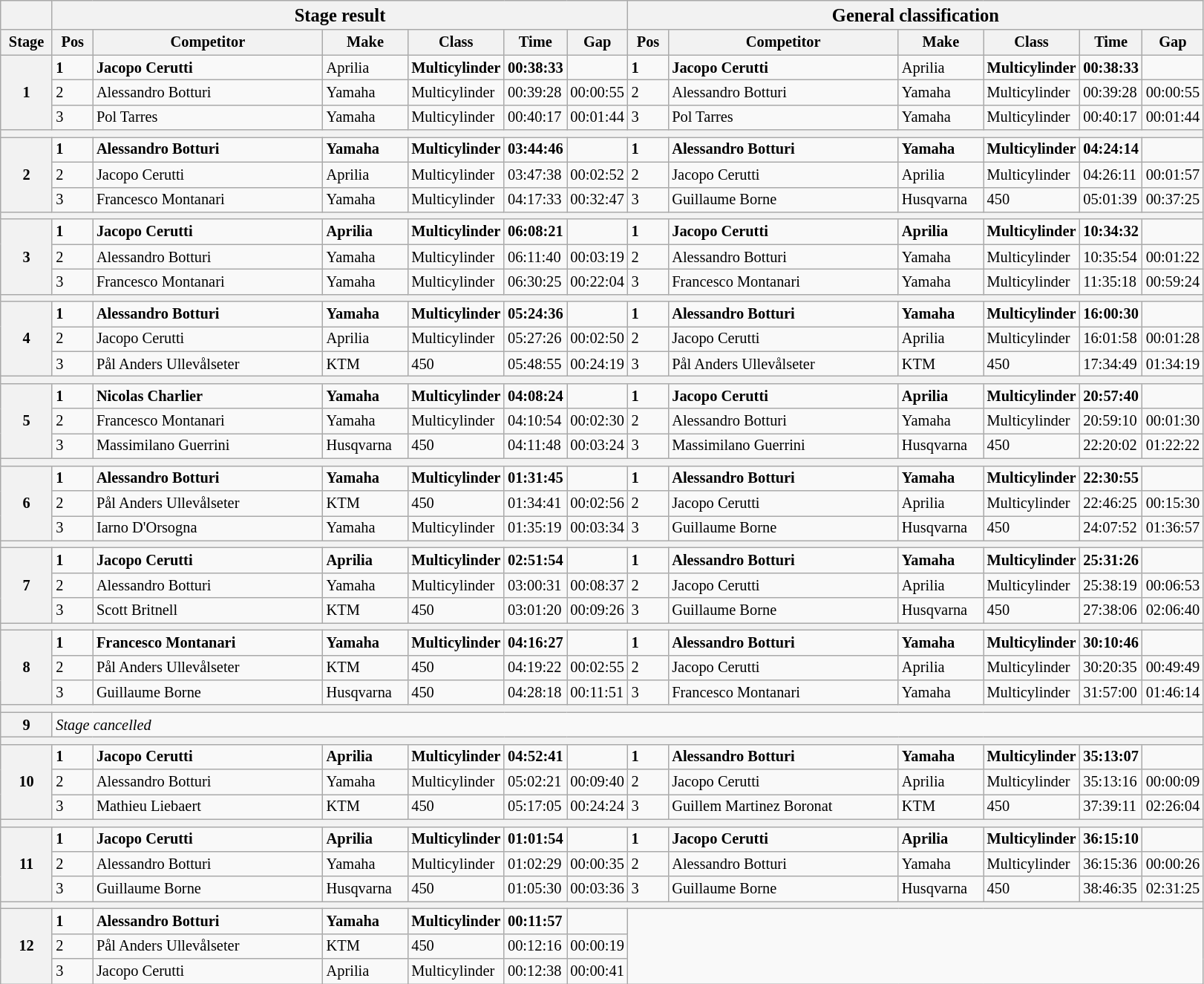<table class="wikitable" style="font-size:85%;">
<tr>
<th></th>
<th colspan="6"><big>Stage result </big></th>
<th colspan="6"><big>General classification</big></th>
</tr>
<tr>
<th width="40px">Stage</th>
<th width="30px">Pos</th>
<th width="200px">Competitor</th>
<th width="70px">Make</th>
<th>Class</th>
<th width="40px">Time</th>
<th width="40px">Gap</th>
<th width="30px">Pos</th>
<th width="200px">Competitor</th>
<th width="70px">Make</th>
<th>Class</th>
<th width="40px">Time</th>
<th width="40px">Gap</th>
</tr>
<tr>
<th rowspan="3">1</th>
<td><strong>1</strong></td>
<td><strong> Jacopo Cerutti</strong></td>
<td>Aprilia</td>
<td><strong>Multicylinder</strong></td>
<td><strong>00:38:33</strong></td>
<td></td>
<td><strong>1</strong></td>
<td><strong> Jacopo Cerutti</strong></td>
<td>Aprilia</td>
<td><strong>Multicylinder</strong></td>
<td><strong>00:38:33</strong></td>
<td></td>
</tr>
<tr>
<td>2</td>
<td> Alessandro Botturi</td>
<td>Yamaha</td>
<td>Multicylinder</td>
<td>00:39:28</td>
<td>00:00:55</td>
<td>2</td>
<td> Alessandro Botturi</td>
<td>Yamaha</td>
<td>Multicylinder</td>
<td>00:39:28</td>
<td>00:00:55</td>
</tr>
<tr>
<td>3</td>
<td> Pol Tarres</td>
<td>Yamaha</td>
<td>Multicylinder</td>
<td>00:40:17</td>
<td>00:01:44</td>
<td>3</td>
<td> Pol Tarres</td>
<td>Yamaha</td>
<td>Multicylinder</td>
<td>00:40:17</td>
<td>00:01:44</td>
</tr>
<tr>
<th colspan="13"></th>
</tr>
<tr>
<th rowspan="3">2</th>
<td><strong>1</strong></td>
<td><strong> Alessandro Botturi</strong></td>
<td><strong>Yamaha</strong></td>
<td><strong>Multicylinder</strong></td>
<td><strong>03:44:46</strong></td>
<td></td>
<td><strong>1</strong></td>
<td><strong> Alessandro Botturi</strong></td>
<td><strong>Yamaha</strong></td>
<td><strong>Multicylinder</strong></td>
<td><strong>04:24:14</strong></td>
<td></td>
</tr>
<tr>
<td>2</td>
<td> Jacopo Cerutti</td>
<td>Aprilia</td>
<td>Multicylinder</td>
<td>03:47:38</td>
<td>00:02:52</td>
<td>2</td>
<td> Jacopo Cerutti</td>
<td>Aprilia</td>
<td>Multicylinder</td>
<td>04:26:11</td>
<td>00:01:57</td>
</tr>
<tr>
<td>3</td>
<td> Francesco Montanari</td>
<td>Yamaha</td>
<td>Multicylinder</td>
<td>04:17:33</td>
<td>00:32:47</td>
<td>3</td>
<td> Guillaume Borne</td>
<td>Husqvarna</td>
<td>450</td>
<td>05:01:39</td>
<td>00:37:25</td>
</tr>
<tr>
<th colspan="13"></th>
</tr>
<tr>
<th rowspan="3">3</th>
<td><strong>1</strong></td>
<td><strong> Jacopo Cerutti</strong></td>
<td><strong>Aprilia</strong></td>
<td><strong>Multicylinder</strong></td>
<td><strong>06:08:21</strong></td>
<td></td>
<td><strong>1</strong></td>
<td><strong> Jacopo Cerutti</strong></td>
<td><strong>Aprilia</strong></td>
<td><strong>Multicylinder</strong></td>
<td><strong>10:34:32</strong></td>
<td></td>
</tr>
<tr>
<td>2</td>
<td> Alessandro Botturi</td>
<td>Yamaha</td>
<td>Multicylinder</td>
<td>06:11:40</td>
<td>00:03:19</td>
<td>2</td>
<td> Alessandro Botturi</td>
<td>Yamaha</td>
<td>Multicylinder</td>
<td>10:35:54</td>
<td>00:01:22</td>
</tr>
<tr>
<td>3</td>
<td> Francesco Montanari</td>
<td>Yamaha</td>
<td>Multicylinder</td>
<td>06:30:25</td>
<td>00:22:04</td>
<td>3</td>
<td> Francesco Montanari</td>
<td>Yamaha</td>
<td>Multicylinder</td>
<td>11:35:18</td>
<td>00:59:24</td>
</tr>
<tr>
<th colspan="13"></th>
</tr>
<tr>
<th rowspan="3">4</th>
<td><strong>1</strong></td>
<td><strong> Alessandro Botturi</strong></td>
<td><strong>Yamaha</strong></td>
<td><strong>Multicylinder</strong></td>
<td><strong>05:24:36</strong></td>
<td></td>
<td><strong>1</strong></td>
<td><strong> Alessandro Botturi</strong></td>
<td><strong>Yamaha</strong></td>
<td><strong>Multicylinder</strong></td>
<td><strong>16:00:30</strong></td>
<td></td>
</tr>
<tr>
<td>2</td>
<td> Jacopo Cerutti</td>
<td>Aprilia</td>
<td>Multicylinder</td>
<td>05:27:26</td>
<td>00:02:50</td>
<td>2</td>
<td> Jacopo Cerutti</td>
<td>Aprilia</td>
<td>Multicylinder</td>
<td>16:01:58</td>
<td>00:01:28</td>
</tr>
<tr>
<td>3</td>
<td> Pål Anders Ullevålseter</td>
<td>KTM</td>
<td>450</td>
<td>05:48:55</td>
<td>00:24:19</td>
<td>3</td>
<td> Pål Anders Ullevålseter</td>
<td>KTM</td>
<td>450</td>
<td>17:34:49</td>
<td>01:34:19</td>
</tr>
<tr>
<th colspan="13"></th>
</tr>
<tr>
<th rowspan="3">5</th>
<td><strong>1</strong></td>
<td><strong> Nicolas Charlier</strong></td>
<td><strong>Yamaha</strong></td>
<td><strong>Multicylinder</strong></td>
<td><strong>04:08:24</strong></td>
<td></td>
<td><strong>1</strong></td>
<td><strong> Jacopo Cerutti</strong></td>
<td><strong>Aprilia</strong></td>
<td><strong>Multicylinder</strong></td>
<td><strong>20:57:40</strong></td>
<td></td>
</tr>
<tr>
<td>2</td>
<td> Francesco Montanari</td>
<td>Yamaha</td>
<td>Multicylinder</td>
<td>04:10:54</td>
<td>00:02:30</td>
<td>2</td>
<td> Alessandro Botturi</td>
<td>Yamaha</td>
<td>Multicylinder</td>
<td>20:59:10</td>
<td>00:01:30</td>
</tr>
<tr>
<td>3</td>
<td> Massimilano Guerrini</td>
<td>Husqvarna</td>
<td>450</td>
<td>04:11:48</td>
<td>00:03:24</td>
<td>3</td>
<td> Massimilano Guerrini</td>
<td>Husqvarna</td>
<td>450</td>
<td>22:20:02</td>
<td>01:22:22</td>
</tr>
<tr>
<th colspan="13"></th>
</tr>
<tr>
<th rowspan="3">6</th>
<td><strong>1</strong></td>
<td><strong> Alessandro Botturi</strong></td>
<td><strong>Yamaha</strong></td>
<td><strong>Multicylinder</strong></td>
<td><strong>01:31:45</strong></td>
<td></td>
<td><strong>1</strong></td>
<td><strong> Alessandro Botturi</strong></td>
<td><strong>Yamaha</strong></td>
<td><strong>Multicylinder</strong></td>
<td><strong>22:30:55</strong></td>
<td></td>
</tr>
<tr>
<td>2</td>
<td> Pål Anders Ullevålseter</td>
<td>KTM</td>
<td>450</td>
<td>01:34:41</td>
<td>00:02:56</td>
<td>2</td>
<td> Jacopo Cerutti</td>
<td>Aprilia</td>
<td>Multicylinder</td>
<td>22:46:25</td>
<td>00:15:30</td>
</tr>
<tr>
<td>3</td>
<td> Iarno D'Orsogna</td>
<td>Yamaha</td>
<td>Multicylinder</td>
<td>01:35:19</td>
<td>00:03:34</td>
<td>3</td>
<td> Guillaume Borne</td>
<td>Husqvarna</td>
<td>450</td>
<td>24:07:52</td>
<td>01:36:57</td>
</tr>
<tr>
<th colspan="13"></th>
</tr>
<tr>
<th rowspan="3">7</th>
<td><strong>1</strong></td>
<td><strong> Jacopo Cerutti</strong></td>
<td><strong>Aprilia</strong></td>
<td><strong>Multicylinder</strong></td>
<td><strong>02:51:54</strong></td>
<td></td>
<td><strong>1</strong></td>
<td><strong> Alessandro Botturi</strong></td>
<td><strong>Yamaha</strong></td>
<td><strong>Multicylinder</strong></td>
<td><strong>25:31:26</strong></td>
<td></td>
</tr>
<tr>
<td>2</td>
<td> Alessandro Botturi</td>
<td>Yamaha</td>
<td>Multicylinder</td>
<td>03:00:31</td>
<td>00:08:37</td>
<td>2</td>
<td> Jacopo Cerutti</td>
<td>Aprilia</td>
<td>Multicylinder</td>
<td>25:38:19</td>
<td>00:06:53</td>
</tr>
<tr>
<td>3</td>
<td> Scott Britnell</td>
<td>KTM</td>
<td>450</td>
<td>03:01:20</td>
<td>00:09:26</td>
<td>3</td>
<td> Guillaume Borne</td>
<td>Husqvarna</td>
<td>450</td>
<td>27:38:06</td>
<td>02:06:40</td>
</tr>
<tr>
<th colspan="13"></th>
</tr>
<tr>
<th rowspan="3">8</th>
<td><strong>1</strong></td>
<td><strong> Francesco Montanari</strong></td>
<td><strong>Yamaha</strong></td>
<td><strong>Multicylinder</strong></td>
<td><strong>04:16:27</strong></td>
<td></td>
<td><strong>1</strong></td>
<td><strong> Alessandro Botturi</strong></td>
<td><strong>Yamaha</strong></td>
<td><strong>Multicylinder</strong></td>
<td><strong>30:10:46</strong></td>
<td></td>
</tr>
<tr>
<td>2</td>
<td> Pål Anders Ullevålseter</td>
<td>KTM</td>
<td>450</td>
<td>04:19:22</td>
<td>00:02:55</td>
<td>2</td>
<td> Jacopo Cerutti</td>
<td>Aprilia</td>
<td>Multicylinder</td>
<td>30:20:35</td>
<td>00:49:49</td>
</tr>
<tr>
<td>3</td>
<td> Guillaume Borne</td>
<td>Husqvarna</td>
<td>450</td>
<td>04:28:18</td>
<td>00:11:51</td>
<td>3</td>
<td> Francesco Montanari</td>
<td>Yamaha</td>
<td>Multicylinder</td>
<td>31:57:00</td>
<td>01:46:14</td>
</tr>
<tr>
<th colspan="13"></th>
</tr>
<tr>
<th>9</th>
<td colspan="12"><em>Stage cancelled</em></td>
</tr>
<tr>
<th colspan="13"></th>
</tr>
<tr>
<th rowspan="3">10</th>
<td><strong>1</strong></td>
<td><strong> Jacopo Cerutti</strong></td>
<td><strong>Aprilia</strong></td>
<td><strong>Multicylinder</strong></td>
<td><strong>04:52:41</strong></td>
<td></td>
<td><strong>1</strong></td>
<td><strong> Alessandro Botturi</strong></td>
<td><strong>Yamaha</strong></td>
<td><strong>Multicylinder</strong></td>
<td><strong>35:13:07</strong></td>
<td></td>
</tr>
<tr>
<td>2</td>
<td> Alessandro Botturi</td>
<td>Yamaha</td>
<td>Multicylinder</td>
<td>05:02:21</td>
<td>00:09:40</td>
<td>2</td>
<td> Jacopo Cerutti</td>
<td>Aprilia</td>
<td>Multicylinder</td>
<td>35:13:16</td>
<td>00:00:09</td>
</tr>
<tr>
<td>3</td>
<td> Mathieu Liebaert</td>
<td>KTM</td>
<td>450</td>
<td>05:17:05</td>
<td>00:24:24</td>
<td>3</td>
<td> Guillem Martinez Boronat</td>
<td>KTM</td>
<td>450</td>
<td>37:39:11</td>
<td>02:26:04</td>
</tr>
<tr>
<th colspan="13"></th>
</tr>
<tr>
<th rowspan="3">11</th>
<td><strong>1</strong></td>
<td><strong> Jacopo Cerutti</strong></td>
<td><strong>Aprilia</strong></td>
<td><strong>Multicylinder</strong></td>
<td><strong>01:01:54</strong></td>
<td></td>
<td><strong>1</strong></td>
<td><strong> Jacopo Cerutti</strong></td>
<td><strong>Aprilia</strong></td>
<td><strong>Multicylinder</strong></td>
<td><strong>36:15:10</strong></td>
<td></td>
</tr>
<tr>
<td>2</td>
<td> Alessandro Botturi</td>
<td>Yamaha</td>
<td>Multicylinder</td>
<td>01:02:29</td>
<td>00:00:35</td>
<td>2</td>
<td> Alessandro Botturi</td>
<td>Yamaha</td>
<td>Multicylinder</td>
<td>36:15:36</td>
<td>00:00:26</td>
</tr>
<tr>
<td>3</td>
<td> Guillaume Borne</td>
<td>Husqvarna</td>
<td>450</td>
<td>01:05:30</td>
<td>00:03:36</td>
<td>3</td>
<td> Guillaume Borne</td>
<td>Husqvarna</td>
<td>450</td>
<td>38:46:35</td>
<td>02:31:25</td>
</tr>
<tr>
<th colspan="13"></th>
</tr>
<tr>
<th rowspan="3">12</th>
<td><strong>1</strong></td>
<td><strong> Alessandro Botturi</strong></td>
<td><strong>Yamaha</strong></td>
<td><strong>Multicylinder</strong></td>
<td><strong>00:11:57</strong></td>
<td></td>
<td colspan="6" rowspan="3"></td>
</tr>
<tr>
<td>2</td>
<td> Pål Anders Ullevålseter</td>
<td>KTM</td>
<td>450</td>
<td>00:12:16</td>
<td>00:00:19</td>
</tr>
<tr>
<td>3</td>
<td> Jacopo Cerutti</td>
<td>Aprilia</td>
<td>Multicylinder</td>
<td>00:12:38</td>
<td>00:00:41</td>
</tr>
</table>
